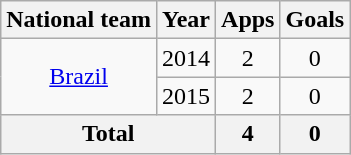<table class="wikitable" style="text-align:center">
<tr>
<th>National team</th>
<th>Year</th>
<th>Apps</th>
<th>Goals</th>
</tr>
<tr>
<td rowspan="2"><a href='#'>Brazil</a></td>
<td>2014</td>
<td>2</td>
<td>0</td>
</tr>
<tr>
<td>2015</td>
<td>2</td>
<td>0</td>
</tr>
<tr>
<th colspan="2">Total</th>
<th>4</th>
<th>0</th>
</tr>
</table>
